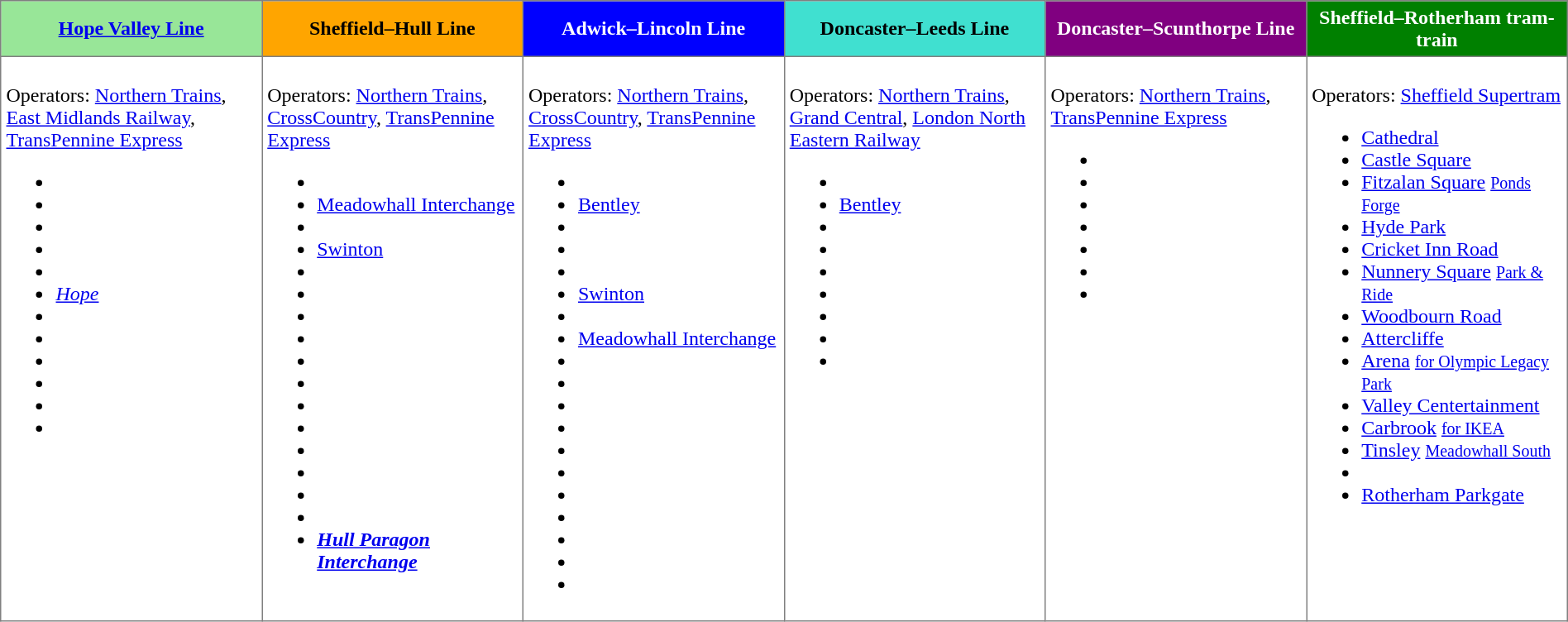<table class="toccolours" style="border-collapse: collapse;" cellspacing="2" cellpadding="4" border="1">
<tr>
<th style="background: #98e698; color: white;" width="16%"><a href='#'>Hope Valley Line</a></th>
<th style="background: orange;" width="16%">Sheffield–Hull Line</th>
<th style="background: blue; color: white;" width="16%">Adwick–Lincoln Line</th>
<th style="background: turquoise;" width="16%">Doncaster–Leeds Line</th>
<th style="background: purple; color: white;" width="16%">Doncaster–Scunthorpe Line</th>
<th style="background: green; color: white;" width="16%">Sheffield–Rotherham tram-train</th>
</tr>
<tr>
<td valign="top"><br>Operators: <a href='#'>Northern Trains</a>, <a href='#'>East Midlands Railway</a>, <a href='#'>TransPennine Express</a><ul><li><strong></strong>  </li><li></li><li><em></em></li><li><em></em></li><li><em></em></li><li><em><a href='#'>Hope</a></em></li><li><em></em></li><li><em></em></li><li><em></em></li><li><em></em></li><li><em></em></li><li><strong><em></em></strong> </li></ul></td>
<td valign="top"><br>Operators: <a href='#'>Northern Trains</a>, <a href='#'>CrossCountry</a>, <a href='#'>TransPennine Express</a><ul><li><strong></strong>  </li><li><a href='#'>Meadowhall Interchange</a>  </li><li>  </li><li><a href='#'>Swinton</a></li><li> </li><li></li><li> </li><li></li><li></li><li></li><li><em></em></li><li><em></em></li><li><em></em></li><li><em></em></li><li><em></em></li><li><em></em></li><li><strong><em><a href='#'>Hull Paragon Interchange</a></em></strong></li></ul></td>
<td valign="top"><br>Operators: <a href='#'>Northern Trains</a>, <a href='#'>CrossCountry</a>, <a href='#'>TransPennine Express</a><ul><li><strong></strong> </li><li><a href='#'>Bentley</a></li><li> </li><li></li><li> </li><li><a href='#'>Swinton</a></li><li>  </li><li><a href='#'>Meadowhall Interchange</a>  </li><li>  </li><li></li><li></li><li></li><li></li><li><em></em></li><li><em></em></li><li><em></em></li><li><em></em></li><li><em></em></li><li><strong><em></em></strong></li></ul></td>
<td valign="top"><br>Operators: <a href='#'>Northern Trains</a>, <a href='#'>Grand Central</a>, <a href='#'>London North Eastern Railway</a><ul><li><strong></strong> </li><li><a href='#'>Bentley</a></li><li> </li><li><em></em> </li><li><em></em></li><li><em></em></li><li><em></em></li><li><em></em></li><li><strong><em></em></strong></li></ul></td>
<td valign="top"><br>Operators: <a href='#'>Northern Trains</a>, <a href='#'>TransPennine Express</a><ul><li><strong></strong> </li><li></li><li></li><li></li><li><em></em></li><li><em></em></li><li><strong><em></em></strong></li></ul></td>
<td valign="top"><br>Operators: <a href='#'>Sheffield Supertram</a><ul><li><a href='#'>Cathedral</a></li><li><a href='#'>Castle Square</a></li><li><a href='#'>Fitzalan Square</a> <small><a href='#'>Ponds Forge</a></small> </li><li><a href='#'>Hyde Park</a></li><li><a href='#'>Cricket Inn Road</a></li><li><a href='#'>Nunnery Square</a> <small><a href='#'>Park & Ride</a></small> </li><li><a href='#'>Woodbourn Road</a></li><li><a href='#'>Attercliffe</a></li><li><a href='#'>Arena</a> <small><a href='#'>for Olympic Legacy Park</a></small></li><li><a href='#'>Valley Centertainment</a> </li><li><a href='#'>Carbrook</a> <small><a href='#'>for IKEA</a></small> </li><li><a href='#'>Tinsley</a> <small><a href='#'>Meadowhall South</a></small></li><li>  </li><li><a href='#'>Rotherham Parkgate</a> </li></ul></td>
</tr>
</table>
